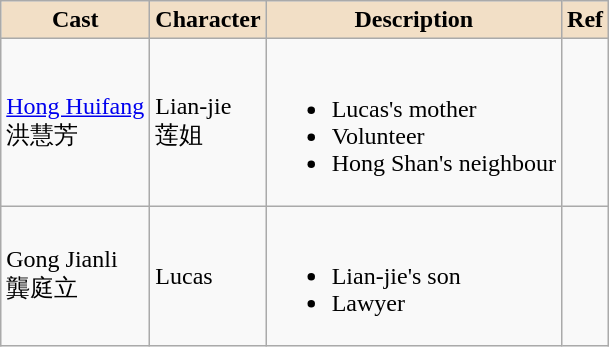<table class="wikitable">
<tr>
<th style="background:#f2dfc6">Cast</th>
<th style="background:#f2dfc6">Character</th>
<th style="background:#f2dfc6">Description</th>
<th style="background:#f2dfc6">Ref</th>
</tr>
<tr>
<td><a href='#'>Hong Huifang</a> <br> 洪慧芳</td>
<td>Lian-jie <br> 莲姐</td>
<td><br><ul><li>Lucas's mother</li><li>Volunteer</li><li>Hong Shan's neighbour</li></ul></td>
<td></td>
</tr>
<tr>
<td>Gong Jianli <br> 龔庭立</td>
<td>Lucas</td>
<td><br><ul><li>Lian-jie's son</li><li>Lawyer</li></ul></td>
<td></td>
</tr>
</table>
